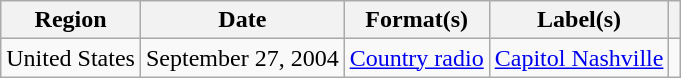<table class="wikitable">
<tr>
<th>Region</th>
<th>Date</th>
<th>Format(s)</th>
<th>Label(s)</th>
<th></th>
</tr>
<tr>
<td>United States</td>
<td>September 27, 2004</td>
<td><a href='#'>Country radio</a></td>
<td><a href='#'>Capitol Nashville</a></td>
<td></td>
</tr>
</table>
